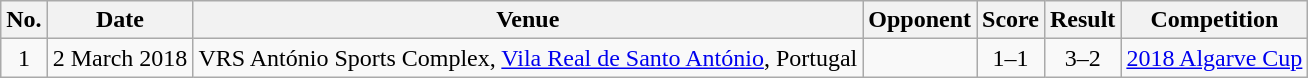<table class="wikitable sortable">
<tr>
<th scope="col">No.</th>
<th scope="col">Date</th>
<th scope="col">Venue</th>
<th scope="col">Opponent</th>
<th scope="col">Score</th>
<th scope="col">Result</th>
<th scope="col">Competition</th>
</tr>
<tr>
<td align="center">1</td>
<td>2 March 2018</td>
<td>VRS António Sports Complex, <a href='#'>Vila Real de Santo António</a>, Portugal</td>
<td></td>
<td align="center">1–1</td>
<td align="center">3–2</td>
<td><a href='#'>2018 Algarve Cup</a></td>
</tr>
</table>
